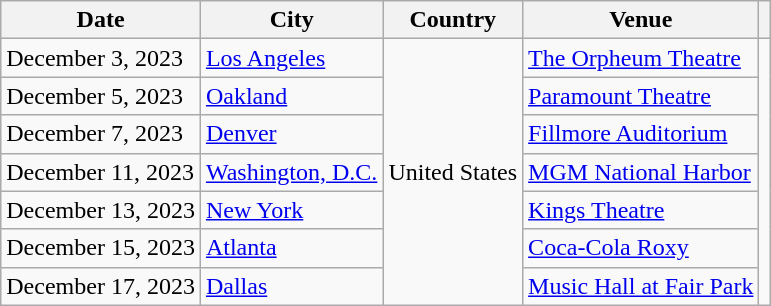<table class="wikitable">
<tr>
<th scope="col">Date</th>
<th scope="col">City</th>
<th scope="col">Country</th>
<th scope="col">Venue</th>
<th scope="col"></th>
</tr>
<tr>
<td>December 3, 2023</td>
<td><a href='#'>Los Angeles</a></td>
<td rowspan="7">United States</td>
<td><a href='#'>The Orpheum Theatre</a></td>
<td rowspan="7" style="text-align:center"></td>
</tr>
<tr>
<td>December 5, 2023</td>
<td><a href='#'>Oakland</a></td>
<td><a href='#'>Paramount Theatre</a></td>
</tr>
<tr>
<td>December 7, 2023</td>
<td><a href='#'>Denver</a></td>
<td><a href='#'>Fillmore Auditorium</a></td>
</tr>
<tr>
<td>December 11, 2023</td>
<td><a href='#'>Washington, D.C.</a></td>
<td><a href='#'>MGM National Harbor</a></td>
</tr>
<tr>
<td>December 13, 2023</td>
<td><a href='#'>New York</a></td>
<td><a href='#'>Kings Theatre</a></td>
</tr>
<tr>
<td>December 15, 2023</td>
<td><a href='#'>Atlanta</a></td>
<td><a href='#'>Coca-Cola Roxy</a></td>
</tr>
<tr>
<td>December 17, 2023</td>
<td><a href='#'>Dallas</a></td>
<td><a href='#'>Music Hall at Fair Park</a></td>
</tr>
</table>
